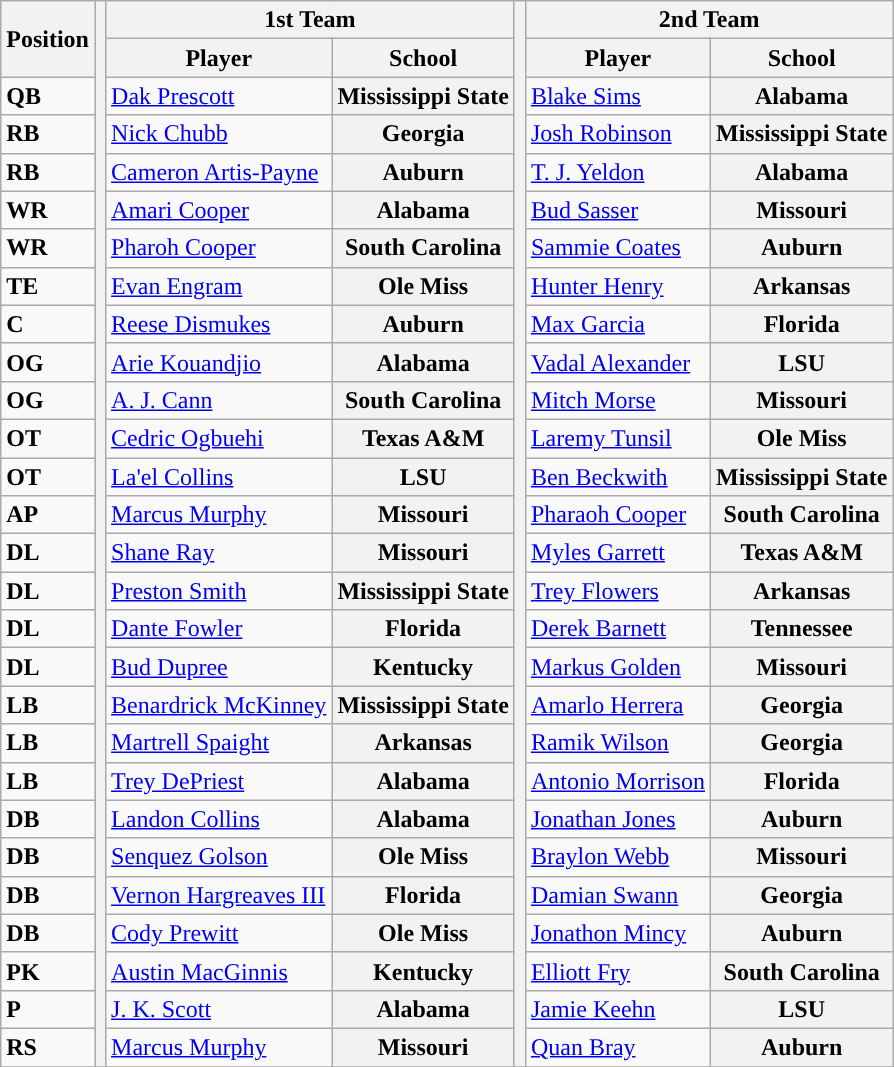<table class="wikitable" border="1">
<tr>
<th rowspan="2">Position</th>
<th rowspan="28"></th>
<th colspan="2">1st Team</th>
<th rowspan="28"></th>
<th colspan="2">2nd Team</th>
</tr>
<tr>
<th>Player</th>
<th>School</th>
<th>Player</th>
<th>School</th>
</tr>
<tr>
<td><strong>QB</strong></td>
<td><a href='#'>Dak Prescott</a></td>
<th style=>Mississippi State</th>
<td><a href='#'>Blake Sims</a></td>
<th style=>Alabama</th>
</tr>
<tr>
<td><strong>RB</strong></td>
<td><a href='#'>Nick Chubb</a></td>
<th>Georgia</th>
<td><a href='#'>Josh Robinson</a></td>
<th>Mississippi State</th>
</tr>
<tr>
<td><strong>RB</strong></td>
<td><a href='#'>Cameron Artis-Payne</a></td>
<th>Auburn</th>
<td><a href='#'>T. J. Yeldon</a></td>
<th>Alabama</th>
</tr>
<tr>
<td><strong>WR</strong></td>
<td><a href='#'>Amari Cooper</a></td>
<th>Alabama</th>
<td><a href='#'>Bud Sasser</a></td>
<th>Missouri</th>
</tr>
<tr>
<td><strong>WR</strong></td>
<td><a href='#'>Pharoh Cooper</a></td>
<th>South Carolina</th>
<td><a href='#'>Sammie Coates</a></td>
<th>Auburn</th>
</tr>
<tr>
<td><strong>TE</strong></td>
<td><a href='#'>Evan Engram</a></td>
<th>Ole Miss</th>
<td><a href='#'>Hunter Henry</a></td>
<th>Arkansas</th>
</tr>
<tr>
<td><strong>C</strong></td>
<td><a href='#'>Reese Dismukes</a></td>
<th>Auburn</th>
<td><a href='#'>Max Garcia</a></td>
<th>Florida</th>
</tr>
<tr>
<td><strong>OG</strong></td>
<td><a href='#'>Arie Kouandjio</a></td>
<th>Alabama</th>
<td><a href='#'>Vadal Alexander</a></td>
<th>LSU</th>
</tr>
<tr>
<td><strong>OG</strong></td>
<td><a href='#'>A. J. Cann</a></td>
<th>South Carolina</th>
<td><a href='#'>Mitch Morse</a></td>
<th>Missouri</th>
</tr>
<tr>
<td><strong>OT</strong></td>
<td><a href='#'>Cedric Ogbuehi</a></td>
<th>Texas A&M</th>
<td><a href='#'>Laremy Tunsil</a></td>
<th>Ole Miss</th>
</tr>
<tr>
<td><strong>OT</strong></td>
<td><a href='#'>La'el Collins</a></td>
<th>LSU</th>
<td><a href='#'>Ben Beckwith</a></td>
<th>Mississippi State</th>
</tr>
<tr>
<td><strong>AP</strong></td>
<td><a href='#'>Marcus Murphy</a></td>
<th>Missouri</th>
<td><a href='#'>Pharaoh Cooper</a></td>
<th>South Carolina</th>
</tr>
<tr>
<td><strong>DL</strong></td>
<td><a href='#'>Shane Ray</a></td>
<th>Missouri</th>
<td><a href='#'>Myles Garrett</a></td>
<th>Texas A&M</th>
</tr>
<tr>
<td><strong>DL</strong></td>
<td><a href='#'>Preston Smith</a></td>
<th>Mississippi State</th>
<td><a href='#'>Trey Flowers</a></td>
<th>Arkansas</th>
</tr>
<tr>
<td><strong>DL</strong></td>
<td><a href='#'>Dante Fowler</a></td>
<th>Florida</th>
<td><a href='#'>Derek Barnett</a></td>
<th>Tennessee</th>
</tr>
<tr>
<td><strong>DL</strong></td>
<td><a href='#'>Bud Dupree</a></td>
<th>Kentucky</th>
<td><a href='#'>Markus Golden</a></td>
<th>Missouri</th>
</tr>
<tr>
<td><strong>LB</strong></td>
<td><a href='#'>Benardrick McKinney</a></td>
<th>Mississippi State</th>
<td><a href='#'>Amarlo Herrera</a></td>
<th>Georgia</th>
</tr>
<tr>
<td><strong>LB</strong></td>
<td><a href='#'>Martrell Spaight</a></td>
<th>Arkansas</th>
<td><a href='#'>Ramik Wilson</a></td>
<th>Georgia</th>
</tr>
<tr>
<td><strong>LB</strong></td>
<td><a href='#'>Trey DePriest</a></td>
<th>Alabama</th>
<td><a href='#'>Antonio Morrison</a></td>
<th>Florida</th>
</tr>
<tr>
<td><strong>DB</strong></td>
<td><a href='#'>Landon Collins</a></td>
<th>Alabama</th>
<td><a href='#'>Jonathan Jones</a></td>
<th>Auburn</th>
</tr>
<tr>
<td><strong>DB</strong></td>
<td><a href='#'>Senquez Golson</a></td>
<th>Ole Miss</th>
<td><a href='#'>Braylon Webb</a></td>
<th>Missouri</th>
</tr>
<tr>
<td><strong>DB</strong></td>
<td><a href='#'>Vernon Hargreaves III</a></td>
<th>Florida</th>
<td><a href='#'>Damian Swann</a></td>
<th>Georgia</th>
</tr>
<tr>
<td><strong>DB</strong></td>
<td><a href='#'>Cody Prewitt</a></td>
<th>Ole Miss</th>
<td><a href='#'>Jonathon Mincy</a></td>
<th>Auburn</th>
</tr>
<tr>
<td><strong>PK</strong></td>
<td><a href='#'>Austin MacGinnis</a></td>
<th>Kentucky</th>
<td><a href='#'>Elliott Fry</a></td>
<th>South Carolina</th>
</tr>
<tr>
<td><strong>P</strong></td>
<td><a href='#'>J. K. Scott</a></td>
<th>Alabama</th>
<td><a href='#'>Jamie Keehn</a></td>
<th>LSU</th>
</tr>
<tr>
<td><strong>RS</strong></td>
<td><a href='#'>Marcus Murphy</a></td>
<th>Missouri</th>
<td><a href='#'>Quan Bray</a></td>
<th>Auburn</th>
</tr>
<tr>
</tr>
</table>
